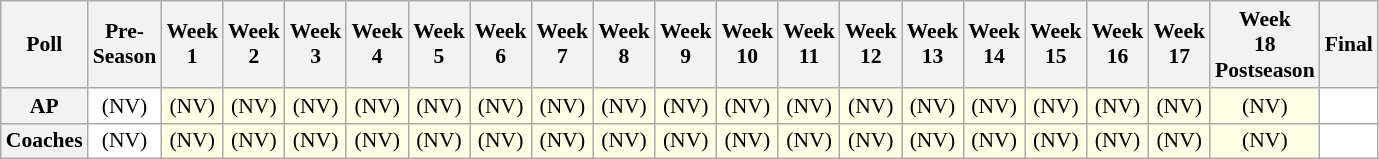<table class="wikitable" style="white-space:nowrap;font-size:90%">
<tr>
<th>Poll</th>
<th>Pre-<br>Season</th>
<th>Week<br>1</th>
<th>Week<br>2</th>
<th>Week<br>3</th>
<th>Week<br>4</th>
<th>Week<br>5</th>
<th>Week<br>6</th>
<th>Week<br>7</th>
<th>Week<br>8</th>
<th>Week<br>9</th>
<th>Week<br>10</th>
<th>Week<br>11</th>
<th>Week<br>12</th>
<th>Week<br>13</th>
<th>Week<br>14</th>
<th>Week<br>15</th>
<th>Week<br>16</th>
<th>Week<br>17</th>
<th>Week<br>18<br>Postseason</th>
<th>Final</th>
</tr>
<tr style="text-align:center;">
<th>AP</th>
<td style="background:#FFF;">(NV)</td>
<td style="background:#FFFFE6;">(NV)</td>
<td style="background:#FFFFE6;">(NV)</td>
<td style="background:#FFFFE6;">(NV)</td>
<td style="background:#FFFFE6;">(NV)</td>
<td style="background:#FFFFE6;">(NV)</td>
<td style="background:#FFFFE6;">(NV)</td>
<td style="background:#FFFFE6;">(NV)</td>
<td style="background:#FFFFE6;">(NV)</td>
<td style="background:#FFFFE6;">(NV)</td>
<td style="background:#FFFFE6;">(NV)</td>
<td style="background:#FFFFE6;">(NV)</td>
<td style="background:#FFFFE6;">(NV)</td>
<td style="background:#FFFFE6;">(NV)</td>
<td style="background:#FFFFE6;">(NV)</td>
<td style="background:#FFFFE6;">(NV)</td>
<td style="background:#FFFFE6;">(NV)</td>
<td style="background:#FFFFE6;">(NV)</td>
<td style="background:#FFFFE6;">(NV)</td>
<td style="background:#FFF;"></td>
</tr>
<tr style="text-align:center;">
<th>Coaches</th>
<td style="background:#FFF;">(NV)</td>
<td style="background:#FFFFE6;">(NV)</td>
<td style="background:#FFFFE6;">(NV)</td>
<td style="background:#FFFFE6;">(NV)</td>
<td style="background:#FFFFE6;">(NV)</td>
<td style="background:#FFFFE6;">(NV)</td>
<td style="background:#FFFFE6;">(NV)</td>
<td style="background:#FFFFE6;">(NV)</td>
<td style="background:#FFFFE6;">(NV)</td>
<td style="background:#FFFFE6;">(NV)</td>
<td style="background:#FFFFE6;">(NV)</td>
<td style="background:#FFFFE6;">(NV)</td>
<td style="background:#FFFFE6;">(NV)</td>
<td style="background:#FFFFE6;">(NV)</td>
<td style="background:#FFFFE6;">(NV)</td>
<td style="background:#FFFFE6;">(NV)</td>
<td style="background:#FFFFE6;">(NV)</td>
<td style="background:#FFFFE6;">(NV)</td>
<td style="background:#FFFFE6;">(NV)</td>
<td style="background:#FFF;"></td>
</tr>
</table>
